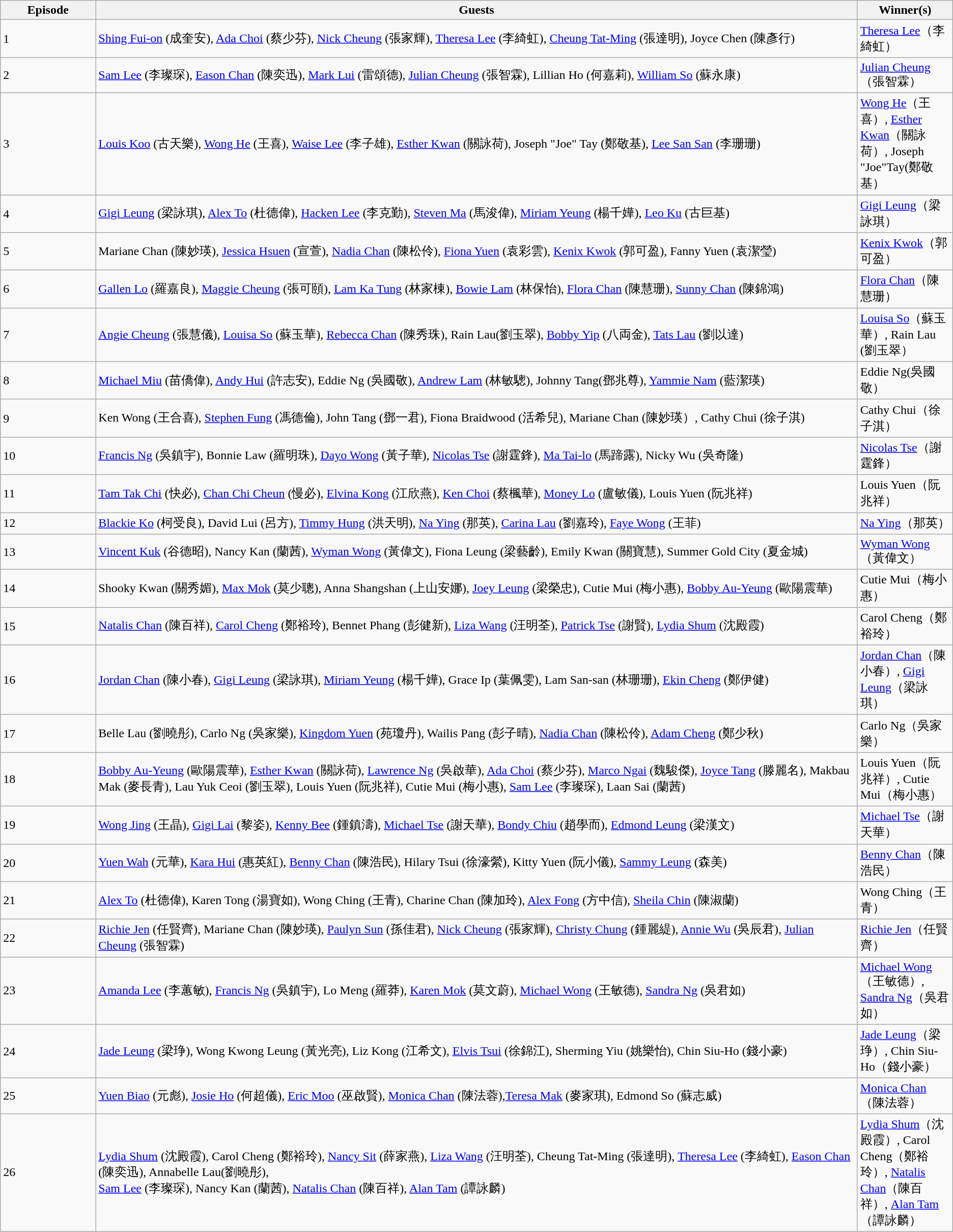<table class="wikitable">
<tr>
<th style="width:10%;">Episode</th>
<th style="width:80%;">Guests</th>
<th style="width:10%;">Winner(s)</th>
</tr>
<tr>
<td>1</td>
<td><a href='#'>Shing Fui-on</a> (成奎安), <a href='#'>Ada Choi</a> (蔡少芬), <a href='#'>Nick Cheung</a> (張家輝), <a href='#'>Theresa Lee</a> (李綺虹), <a href='#'>Cheung Tat-Ming</a> (張達明), Joyce Chen (陳彥行)</td>
<td><a href='#'>Theresa Lee</a>（李綺虹）</td>
</tr>
<tr>
<td>2</td>
<td><a href='#'>Sam Lee</a> (李璨琛), <a href='#'>Eason Chan</a> (陳奕迅), <a href='#'>Mark Lui</a> (雷頌德), <a href='#'>Julian Cheung</a> (張智霖), Lillian Ho (何嘉莉), <a href='#'>William So</a> (蘇永康)</td>
<td><a href='#'>Julian Cheung</a>（張智霖）</td>
</tr>
<tr>
<td>3</td>
<td><a href='#'>Louis Koo</a> (古天樂), <a href='#'>Wong He</a> (王喜), <a href='#'>Waise Lee</a> (李子雄), <a href='#'>Esther Kwan</a> (關詠荷), Joseph "Joe" Tay (鄭敬基), <a href='#'>Lee San San</a> (李珊珊)</td>
<td><a href='#'>Wong He</a>（王喜）, <a href='#'>Esther Kwan</a>（關詠荷）, Joseph "Joe"Tay(鄭敬基）</td>
</tr>
<tr>
<td>4</td>
<td><a href='#'>Gigi Leung</a> (梁詠琪), <a href='#'>Alex To</a> (杜德偉), <a href='#'>Hacken Lee</a> (李克勤), <a href='#'>Steven Ma</a> (馬浚偉), <a href='#'>Miriam Yeung</a> (楊千嬅), <a href='#'>Leo Ku</a> (古巨基)</td>
<td><a href='#'>Gigi Leung</a>（梁詠琪）</td>
</tr>
<tr>
<td>5</td>
<td>Mariane Chan (陳妙瑛), <a href='#'>Jessica Hsuen</a> (宣萱), <a href='#'>Nadia Chan</a> (陳松伶), <a href='#'>Fiona Yuen</a> (袁彩雲), <a href='#'>Kenix Kwok</a> (郭可盈), Fanny Yuen (袁潔瑩)</td>
<td><a href='#'>Kenix Kwok</a>（郭可盈）</td>
</tr>
<tr>
<td>6</td>
<td><a href='#'>Gallen Lo</a> (羅嘉良), <a href='#'>Maggie Cheung</a> (張可頤), <a href='#'>Lam Ka Tung</a> (林家棟), <a href='#'>Bowie Lam</a> (林保怡), <a href='#'>Flora Chan</a> (陳慧珊), <a href='#'>Sunny Chan</a> (陳錦鴻)</td>
<td><a href='#'>Flora Chan</a>（陳慧珊）</td>
</tr>
<tr>
<td>7</td>
<td><a href='#'>Angie Cheung</a> (張慧儀), <a href='#'>Louisa So</a> (蘇玉華), <a href='#'>Rebecca Chan</a> (陳秀珠),  Rain Lau(劉玉翠), <a href='#'>Bobby Yip</a> (八両金), <a href='#'>Tats Lau</a> (劉以達)</td>
<td><a href='#'>Louisa So</a>（蘇玉華）, Rain Lau (劉玉翠）</td>
</tr>
<tr>
<td>8</td>
<td><a href='#'>Michael Miu</a> (苗僑偉), <a href='#'>Andy Hui</a> (許志安), Eddie Ng (吳國敬), <a href='#'>Andrew Lam</a> (林敏驄),  Johnny Tang(鄧兆尊), <a href='#'>Yammie Nam</a> (藍潔瑛)</td>
<td>Eddie Ng(吳國敬）</td>
</tr>
<tr>
<td>9</td>
<td>Ken Wong (王合喜), <a href='#'>Stephen Fung</a> (馮德倫), John Tang (鄧一君), Fiona Braidwood (活希兒), Mariane Chan (陳妙瑛）, Cathy Chui (徐子淇)</td>
<td>Cathy Chui（徐子淇）</td>
</tr>
<tr>
<td>10</td>
<td><a href='#'>Francis Ng</a> (吳鎮宇), Bonnie Law (羅明珠), <a href='#'>Dayo Wong</a> (黃子華), <a href='#'>Nicolas Tse</a> (謝霆鋒), <a href='#'>Ma Tai-lo</a> (馬蹄露), Nicky Wu (吳奇隆)</td>
<td><a href='#'>Nicolas Tse</a>（謝霆鋒）</td>
</tr>
<tr>
<td>11</td>
<td><a href='#'>Tam Tak Chi</a> (快必), <a href='#'>Chan Chi Cheun</a> (慢必), <a href='#'>Elvina Kong</a> (江欣燕), <a href='#'>Ken Choi</a> (蔡楓華), <a href='#'>Money Lo</a> (盧敏儀), Louis Yuen (阮兆祥)</td>
<td>Louis Yuen（阮兆祥）</td>
</tr>
<tr>
<td>12</td>
<td><a href='#'>Blackie Ko</a> (柯受良), David Lui (呂方), <a href='#'>Timmy Hung</a> (洪天明), <a href='#'>Na Ying</a> (那英), <a href='#'>Carina Lau</a> (劉嘉玲), <a href='#'>Faye Wong</a> (王菲)</td>
<td><a href='#'>Na Ying</a>（那英）</td>
</tr>
<tr>
<td>13</td>
<td><a href='#'>Vincent Kuk</a> (谷德昭), Nancy Kan (蘭茜), <a href='#'>Wyman Wong</a> (黃偉文), Fiona Leung (梁藝齡), Emily Kwan (關寶慧), Summer Gold City (夏金城)</td>
<td><a href='#'>Wyman Wong</a>（黃偉文）</td>
</tr>
<tr>
<td>14</td>
<td>Shooky Kwan (關秀媚), <a href='#'>Max Mok</a> (莫少聰), Anna Shangshan (上山安娜), <a href='#'>Joey Leung</a> (梁榮忠), Cutie Mui (梅小惠), <a href='#'>Bobby Au-Yeung</a> (歐陽震華)</td>
<td>Cutie Mui（梅小惠）</td>
</tr>
<tr>
<td>15</td>
<td><a href='#'>Natalis Chan</a> (陳百祥), <a href='#'>Carol Cheng</a> (鄭裕玲), Bennet Phang (彭健新), <a href='#'>Liza Wang</a> (汪明荃), <a href='#'>Patrick Tse</a> (謝賢), <a href='#'>Lydia Shum</a> (沈殿霞)</td>
<td>Carol Cheng（鄭裕玲）</td>
</tr>
<tr>
<td>16</td>
<td><a href='#'>Jordan Chan</a> (陳小春), <a href='#'>Gigi Leung</a> (梁詠琪), <a href='#'>Miriam Yeung</a> (楊千嬅), Grace Ip (葉佩雯), Lam San-san (林珊珊), <a href='#'>Ekin Cheng</a> (鄭伊健)</td>
<td><a href='#'>Jordan Chan</a>（陳小春）, <a href='#'>Gigi Leung</a>（梁詠琪）</td>
</tr>
<tr>
<td>17</td>
<td>Belle Lau (劉曉彤), Carlo Ng (吳家樂), <a href='#'>Kingdom Yuen</a> (苑瓊丹), Wailis Pang (彭子晴), <a href='#'>Nadia Chan</a> (陳松伶), <a href='#'>Adam Cheng</a> (鄭少秋)</td>
<td>Carlo Ng（吳家樂）</td>
</tr>
<tr>
<td>18</td>
<td><a href='#'>Bobby Au-Yeung</a> (歐陽震華), <a href='#'>Esther Kwan</a> (關詠荷), <a href='#'>Lawrence Ng</a> (吳啟華), <a href='#'>Ada Choi</a> (蔡少芬), <a href='#'>Marco Ngai</a> (魏駿傑), <a href='#'>Joyce Tang</a> (滕麗名), Makbau Mak (麥長青), Lau Yuk Ceoi (劉玉翠), Louis Yuen (阮兆祥), Cutie Mui (梅小惠), <a href='#'>Sam Lee</a> (李璨琛), Laan Sai (蘭茜)</td>
<td>Louis Yuen（阮兆祥）, Cutie Mui（梅小惠）</td>
</tr>
<tr>
<td>19</td>
<td><a href='#'>Wong Jing</a> (王晶), <a href='#'>Gigi Lai</a> (黎姿), <a href='#'>Kenny Bee</a> (鍾鎮濤), <a href='#'>Michael Tse</a> (謝天華), <a href='#'>Bondy Chiu</a> (趙學而), <a href='#'>Edmond Leung</a> (梁漢文)</td>
<td><a href='#'>Michael Tse</a>（謝天華）</td>
</tr>
<tr>
<td>20</td>
<td><a href='#'>Yuen Wah</a> (元華), <a href='#'>Kara Hui</a> (惠英紅), <a href='#'>Benny Chan</a> (陳浩民), Hilary Tsui (徐濠縈), Kitty Yuen (阮小儀), <a href='#'>Sammy Leung</a> (森美)</td>
<td><a href='#'>Benny Chan</a>（陳浩民）</td>
</tr>
<tr>
<td>21</td>
<td><a href='#'>Alex To</a> (杜德偉), Karen Tong (湯寶如), Wong Ching (王青), Charine Chan (陳加玲), <a href='#'>Alex Fong</a> (方中信), <a href='#'>Sheila Chin</a> (陳淑蘭)</td>
<td>Wong Ching（王青）</td>
</tr>
<tr>
<td>22</td>
<td><a href='#'>Richie Jen</a> (任賢齊), Mariane Chan (陳妙瑛), <a href='#'>Paulyn Sun</a> (孫佳君), <a href='#'>Nick Cheung</a> (張家輝), <a href='#'>Christy Chung</a> (鍾麗緹), <a href='#'>Annie Wu</a> (吳辰君), <a href='#'>Julian Cheung</a> (張智霖)</td>
<td><a href='#'>Richie Jen</a>（任賢齊）</td>
</tr>
<tr>
<td>23</td>
<td><a href='#'>Amanda Lee</a> (李蕙敏), <a href='#'>Francis Ng</a> (吳鎮宇), Lo Meng (羅莽), <a href='#'>Karen Mok</a> (莫文蔚), <a href='#'>Michael Wong</a> (王敏德), <a href='#'>Sandra Ng</a> (吳君如)</td>
<td><a href='#'>Michael Wong</a>（王敏德）, <a href='#'>Sandra Ng</a>（吳君如）</td>
</tr>
<tr>
<td>24</td>
<td><a href='#'>Jade Leung</a> (梁琤), Wong Kwong Leung (黃光亮), Liz Kong (江希文), <a href='#'>Elvis Tsui</a> (徐錦江), Sherming Yiu (姚樂怡), Chin Siu-Ho (錢小豪)</td>
<td><a href='#'>Jade Leung</a>（梁琤）, Chin Siu-Ho（錢小豪）</td>
</tr>
<tr>
<td>25</td>
<td><a href='#'>Yuen Biao</a> (元彪), <a href='#'>Josie Ho</a> (何超儀), <a href='#'>Eric Moo</a> (巫啟賢), <a href='#'>Monica Chan</a> (陳法蓉),<a href='#'>Teresa Mak</a> (麥家琪), Edmond So (蘇志威)</td>
<td><a href='#'>Monica Chan</a>（陳法蓉）</td>
</tr>
<tr>
<td>26</td>
<td><a href='#'>Lydia Shum</a> (沈殿霞), Carol Cheng (鄭裕玲), <a href='#'>Nancy Sit</a> (薛家燕), <a href='#'>Liza Wang</a> (汪明荃), Cheung Tat-Ming (張達明), <a href='#'>Theresa Lee</a> (李綺虹), <a href='#'>Eason Chan</a> (陳奕迅), Annabelle Lau(劉曉彤),<br> <a href='#'>Sam Lee</a> (李璨琛), Nancy Kan  (蘭茜), <a href='#'>Natalis Chan</a> (陳百祥), <a href='#'>Alan Tam</a> (譚詠麟)</td>
<td><a href='#'>Lydia Shum</a>（沈殿霞）, Carol Cheng（鄭裕玲）, <a href='#'>Natalis Chan</a>（陳百祥）, <a href='#'>Alan Tam</a>（譚詠麟）</td>
</tr>
</table>
